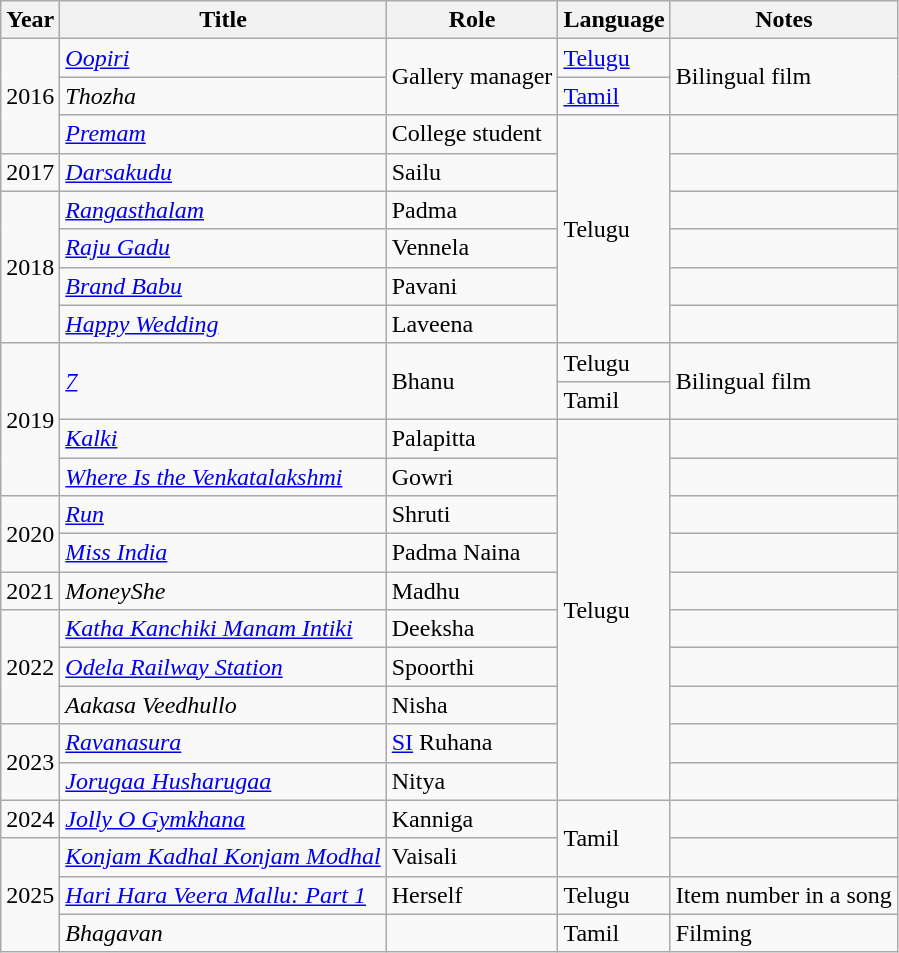<table class="wikitable sortable">
<tr>
<th>Year</th>
<th>Title</th>
<th>Role</th>
<th>Language</th>
<th>Notes</th>
</tr>
<tr>
<td rowspan="3">2016</td>
<td><em><a href='#'>Oopiri</a></em></td>
<td rowspan="2">Gallery manager</td>
<td><a href='#'>Telugu</a></td>
<td rowspan="2">Bilingual film</td>
</tr>
<tr>
<td><em>Thozha</em></td>
<td><a href='#'>Tamil</a></td>
</tr>
<tr>
<td><em><a href='#'>Premam</a></em></td>
<td>College student</td>
<td rowspan="6">Telugu</td>
<td></td>
</tr>
<tr>
<td>2017</td>
<td><em><a href='#'>Darsakudu</a></em></td>
<td>Sailu</td>
<td></td>
</tr>
<tr>
<td rowspan="4">2018</td>
<td><em><a href='#'>Rangasthalam</a></em></td>
<td>Padma</td>
<td></td>
</tr>
<tr>
<td><em><a href='#'>Raju Gadu</a></em></td>
<td>Vennela</td>
<td></td>
</tr>
<tr>
<td><em><a href='#'>Brand Babu</a></em></td>
<td>Pavani</td>
<td></td>
</tr>
<tr>
<td><em><a href='#'>Happy Wedding</a></em></td>
<td>Laveena</td>
<td></td>
</tr>
<tr>
<td rowspan="4">2019</td>
<td rowspan="2"><em><a href='#'>7</a></em></td>
<td rowspan="2">Bhanu</td>
<td>Telugu</td>
<td rowspan="2">Bilingual film</td>
</tr>
<tr>
<td>Tamil</td>
</tr>
<tr>
<td><em><a href='#'>Kalki</a></em></td>
<td>Palapitta</td>
<td rowspan="10">Telugu</td>
<td></td>
</tr>
<tr>
<td><em><a href='#'>Where Is the Venkatalakshmi</a></em></td>
<td>Gowri</td>
<td></td>
</tr>
<tr>
<td rowspan="2">2020</td>
<td><em><a href='#'>Run</a></em></td>
<td>Shruti</td>
<td></td>
</tr>
<tr>
<td><em><a href='#'>Miss India</a></em></td>
<td>Padma Naina</td>
<td></td>
</tr>
<tr>
<td>2021</td>
<td><em>MoneyShe</em></td>
<td>Madhu</td>
<td></td>
</tr>
<tr>
<td rowspan="3">2022</td>
<td><em><a href='#'>Katha Kanchiki Manam Intiki</a></em></td>
<td>Deeksha</td>
<td></td>
</tr>
<tr>
<td><em><a href='#'>Odela Railway Station</a></em></td>
<td>Spoorthi</td>
<td></td>
</tr>
<tr>
<td><em>Aakasa Veedhullo</em></td>
<td>Nisha</td>
<td></td>
</tr>
<tr>
<td rowspan="2">2023</td>
<td><em><a href='#'>Ravanasura</a></em></td>
<td><a href='#'>SI</a> Ruhana</td>
<td></td>
</tr>
<tr>
<td><em><a href='#'>Jorugaa Husharugaa</a></em></td>
<td>Nitya</td>
<td></td>
</tr>
<tr>
<td>2024</td>
<td><em><a href='#'>Jolly O Gymkhana</a></em></td>
<td>Kanniga</td>
<td rowspan="2">Tamil</td>
<td></td>
</tr>
<tr>
<td rowspan="3">2025</td>
<td><em><a href='#'>Konjam Kadhal Konjam Modhal</a></em></td>
<td>Vaisali</td>
<td></td>
</tr>
<tr>
<td><em><a href='#'>Hari Hara Veera Mallu: Part 1</a></em></td>
<td>Herself</td>
<td>Telugu</td>
<td>Item number in a song</td>
</tr>
<tr>
<td><em>Bhagavan</em></td>
<td></td>
<td>Tamil</td>
<td>Filming</td>
</tr>
</table>
